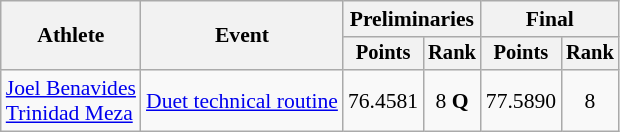<table class="wikitable" style="font-size:90%">
<tr>
<th rowspan="2">Athlete</th>
<th rowspan="2">Event</th>
<th colspan="2">Preliminaries</th>
<th colspan="2">Final</th>
</tr>
<tr style="font-size:95%">
<th>Points</th>
<th>Rank</th>
<th>Points</th>
<th>Rank</th>
</tr>
<tr align="center">
<td align="left"><a href='#'>Joel Benavides</a><br><a href='#'>Trinidad Meza</a></td>
<td align="left"><a href='#'>Duet technical routine</a></td>
<td>76.4581</td>
<td>8 <strong>Q</strong></td>
<td>77.5890</td>
<td>8</td>
</tr>
</table>
